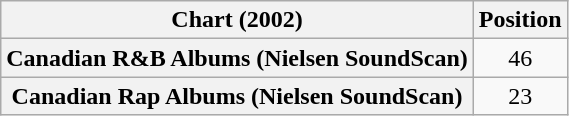<table class="wikitable sortable plainrowheaders">
<tr>
<th scope="col">Chart (2002)</th>
<th scope="col">Position</th>
</tr>
<tr>
<th scope="row">Canadian R&B Albums (Nielsen SoundScan)</th>
<td align="center">46</td>
</tr>
<tr>
<th scope="row">Canadian Rap Albums (Nielsen SoundScan)</th>
<td align="center">23</td>
</tr>
</table>
